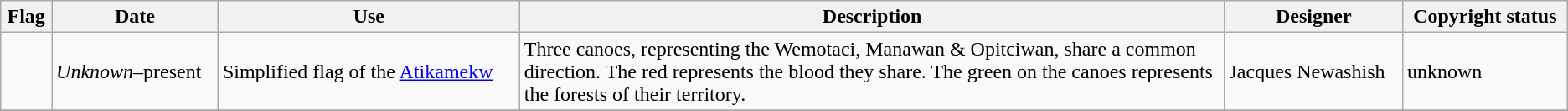<table class="wikitable">
<tr>
<th scope="col">Flag</th>
<th scope="col">Date</th>
<th scope="col">Use</th>
<th scope="col" style="width: 45%;">Description</th>
<th scope="col">Designer</th>
<th scope="col">Copyright status</th>
</tr>
<tr>
<td></td>
<td><em>Unknown</em>–present</td>
<td>Simplified flag of the <a href='#'>Atikamekw</a></td>
<td>Three canoes, representing the Wemotaci, Manawan & Opitciwan, share a common direction. The red represents the blood they share. The green on the canoes represents the forests of their territory.</td>
<td>Jacques Newashish</td>
<td>unknown</td>
</tr>
<tr>
</tr>
</table>
